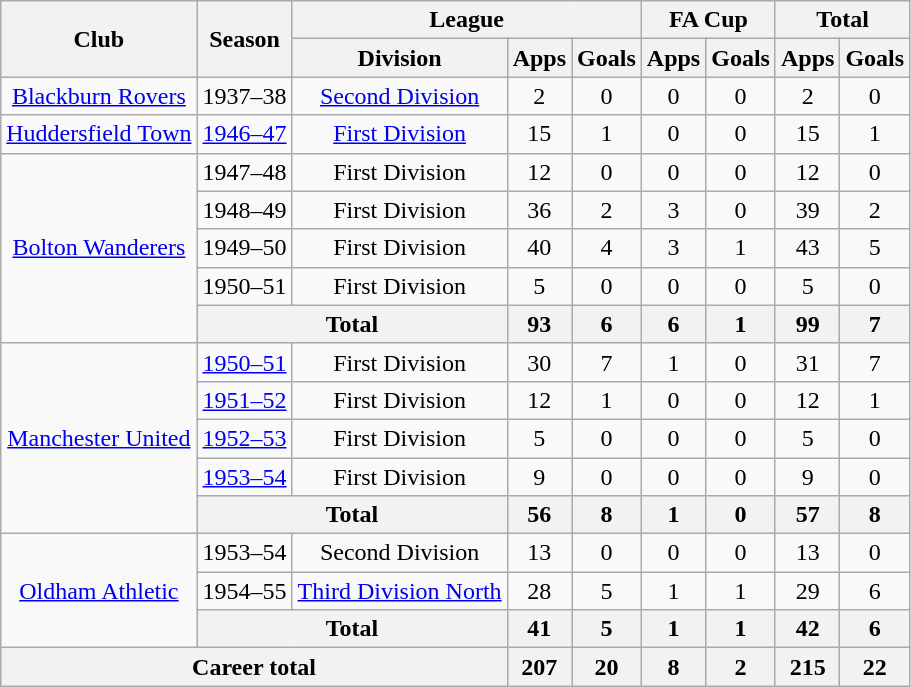<table class="wikitable" style="text-align: center;">
<tr>
<th rowspan="2">Club</th>
<th rowspan="2">Season</th>
<th colspan="3">League</th>
<th colspan="2">FA Cup</th>
<th colspan="2">Total</th>
</tr>
<tr>
<th>Division</th>
<th>Apps</th>
<th>Goals</th>
<th>Apps</th>
<th>Goals</th>
<th>Apps</th>
<th>Goals</th>
</tr>
<tr>
<td><a href='#'>Blackburn Rovers</a></td>
<td>1937–38</td>
<td><a href='#'>Second Division</a></td>
<td>2</td>
<td>0</td>
<td>0</td>
<td>0</td>
<td>2</td>
<td>0</td>
</tr>
<tr>
<td><a href='#'>Huddersfield Town</a></td>
<td><a href='#'>1946–47</a></td>
<td><a href='#'>First Division</a></td>
<td>15</td>
<td>1</td>
<td>0</td>
<td>0</td>
<td>15</td>
<td>1</td>
</tr>
<tr>
<td rowspan="5"><a href='#'>Bolton Wanderers</a></td>
<td>1947–48</td>
<td>First Division</td>
<td>12</td>
<td>0</td>
<td>0</td>
<td>0</td>
<td>12</td>
<td>0</td>
</tr>
<tr>
<td>1948–49</td>
<td>First Division</td>
<td>36</td>
<td>2</td>
<td>3</td>
<td>0</td>
<td>39</td>
<td>2</td>
</tr>
<tr>
<td>1949–50</td>
<td>First Division</td>
<td>40</td>
<td>4</td>
<td>3</td>
<td>1</td>
<td>43</td>
<td>5</td>
</tr>
<tr>
<td>1950–51</td>
<td>First Division</td>
<td>5</td>
<td>0</td>
<td>0</td>
<td>0</td>
<td>5</td>
<td>0</td>
</tr>
<tr>
<th colspan="2">Total</th>
<th>93</th>
<th>6</th>
<th>6</th>
<th>1</th>
<th>99</th>
<th>7</th>
</tr>
<tr>
<td rowspan="5"><a href='#'>Manchester United</a></td>
<td><a href='#'>1950–51</a></td>
<td>First Division</td>
<td>30</td>
<td>7</td>
<td>1</td>
<td>0</td>
<td>31</td>
<td>7</td>
</tr>
<tr>
<td><a href='#'>1951–52</a></td>
<td>First Division</td>
<td>12</td>
<td>1</td>
<td>0</td>
<td>0</td>
<td>12</td>
<td>1</td>
</tr>
<tr>
<td><a href='#'>1952–53</a></td>
<td>First Division</td>
<td>5</td>
<td>0</td>
<td>0</td>
<td>0</td>
<td>5</td>
<td>0</td>
</tr>
<tr>
<td><a href='#'>1953–54</a></td>
<td>First Division</td>
<td>9</td>
<td>0</td>
<td>0</td>
<td>0</td>
<td>9</td>
<td>0</td>
</tr>
<tr>
<th colspan="2">Total</th>
<th>56</th>
<th>8</th>
<th>1</th>
<th>0</th>
<th>57</th>
<th>8</th>
</tr>
<tr>
<td rowspan="3"><a href='#'>Oldham Athletic</a></td>
<td>1953–54</td>
<td>Second Division</td>
<td>13</td>
<td>0</td>
<td>0</td>
<td>0</td>
<td>13</td>
<td>0</td>
</tr>
<tr>
<td>1954–55</td>
<td><a href='#'>Third Division North</a></td>
<td>28</td>
<td>5</td>
<td>1</td>
<td>1</td>
<td>29</td>
<td>6</td>
</tr>
<tr>
<th colspan="2">Total</th>
<th>41</th>
<th>5</th>
<th>1</th>
<th>1</th>
<th>42</th>
<th>6</th>
</tr>
<tr>
<th colspan="3">Career total</th>
<th>207</th>
<th>20</th>
<th>8</th>
<th>2</th>
<th>215</th>
<th>22</th>
</tr>
</table>
